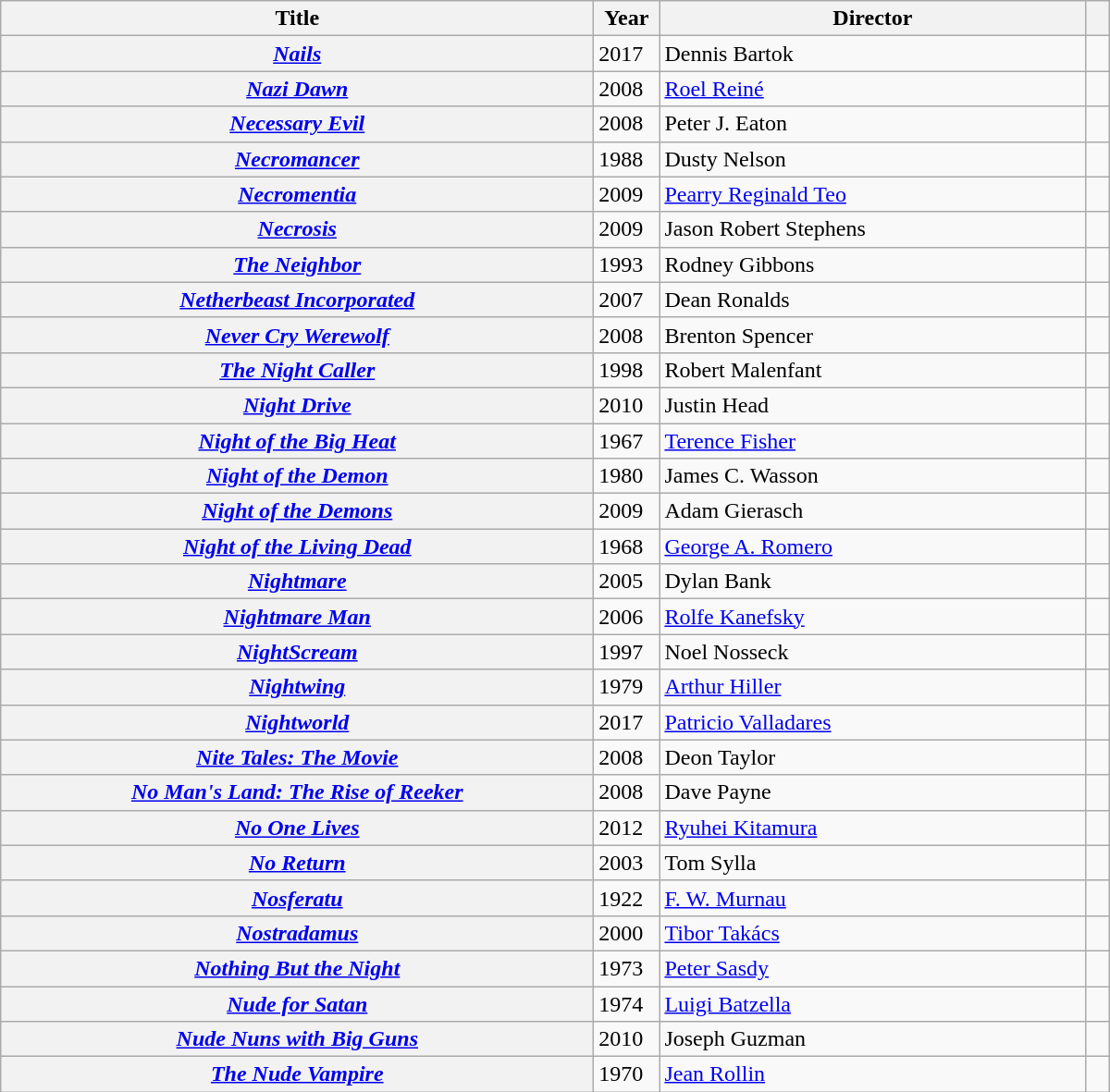<table style="width:800px;" class="wikitable plainrowheaders sortable">
<tr>
<th width="420" scope="col">Title</th>
<th width="40" scope="col">Year</th>
<th width="300" scope="col">Director</th>
<th scope="col"></th>
</tr>
<tr>
<th scope="row"><em><a href='#'>Nails</a></em></th>
<td>2017</td>
<td>Dennis Bartok</td>
<td align="center"></td>
</tr>
<tr>
<th scope="row"><em><a href='#'>Nazi Dawn</a></em></th>
<td>2008</td>
<td><a href='#'>Roel Reiné</a></td>
<td></td>
</tr>
<tr>
<th scope="row"><em><a href='#'>Necessary Evil</a></em></th>
<td>2008</td>
<td>Peter J. Eaton</td>
<td></td>
</tr>
<tr>
<th scope="row"><em><a href='#'>Necromancer</a></em></th>
<td>1988</td>
<td>Dusty Nelson</td>
<td></td>
</tr>
<tr>
<th scope="row"><em><a href='#'>Necromentia</a></em></th>
<td>2009</td>
<td><a href='#'>Pearry Reginald Teo</a></td>
<td></td>
</tr>
<tr>
<th scope="row"><em><a href='#'>Necrosis</a></em></th>
<td>2009</td>
<td>Jason Robert Stephens</td>
<td></td>
</tr>
<tr>
<th scope="row"><em><a href='#'>The Neighbor</a></em></th>
<td>1993</td>
<td>Rodney Gibbons</td>
<td></td>
</tr>
<tr>
<th scope="row"><em><a href='#'>Netherbeast Incorporated</a></em></th>
<td>2007</td>
<td>Dean Ronalds</td>
<td></td>
</tr>
<tr>
<th scope="row"><em><a href='#'>Never Cry Werewolf</a></em></th>
<td>2008</td>
<td>Brenton Spencer</td>
<td></td>
</tr>
<tr>
<th scope="row"><em><a href='#'>The Night Caller</a></em></th>
<td>1998</td>
<td>Robert Malenfant</td>
<td></td>
</tr>
<tr>
<th scope="row"><em><a href='#'>Night Drive</a></em></th>
<td>2010</td>
<td>Justin Head</td>
<td></td>
</tr>
<tr>
<th scope="row"><em><a href='#'>Night of the Big Heat</a></em></th>
<td>1967</td>
<td><a href='#'>Terence Fisher</a></td>
<td></td>
</tr>
<tr>
<th scope="row"><em><a href='#'>Night of the Demon</a></em></th>
<td>1980</td>
<td>James C. Wasson</td>
<td></td>
</tr>
<tr>
<th scope="row"><em><a href='#'>Night of the Demons</a></em></th>
<td>2009</td>
<td>Adam Gierasch</td>
<td></td>
</tr>
<tr>
<th scope="row"><em><a href='#'>Night of the Living Dead</a></em></th>
<td>1968</td>
<td><a href='#'>George A. Romero</a></td>
<td align="center"></td>
</tr>
<tr>
<th scope="row"><em><a href='#'>Nightmare</a></em></th>
<td>2005</td>
<td>Dylan Bank</td>
<td></td>
</tr>
<tr>
<th scope="row"><em><a href='#'>Nightmare Man</a></em></th>
<td>2006</td>
<td><a href='#'>Rolfe Kanefsky</a></td>
<td align="center"></td>
</tr>
<tr>
<th scope="row"><em><a href='#'>NightScream</a></em></th>
<td>1997</td>
<td>Noel Nosseck</td>
<td></td>
</tr>
<tr>
<th scope="row"><em><a href='#'>Nightwing</a></em></th>
<td>1979</td>
<td><a href='#'>Arthur Hiller</a></td>
<td></td>
</tr>
<tr>
<th scope="row"><em><a href='#'>Nightworld</a></em></th>
<td>2017</td>
<td><a href='#'>Patricio Valladares</a></td>
<td></td>
</tr>
<tr>
<th scope="row"><em><a href='#'>Nite Tales: The Movie</a></em></th>
<td>2008</td>
<td>Deon Taylor</td>
<td></td>
</tr>
<tr>
<th scope="row"><em><a href='#'>No Man's Land: The Rise of Reeker</a></em></th>
<td>2008</td>
<td>Dave Payne</td>
<td></td>
</tr>
<tr>
<th scope="row"><em><a href='#'>No One Lives</a></em></th>
<td>2012</td>
<td><a href='#'>Ryuhei Kitamura</a></td>
<td align="center"></td>
</tr>
<tr>
<th scope="row"><em><a href='#'>No Return</a></em></th>
<td>2003</td>
<td>Tom Sylla</td>
<td></td>
</tr>
<tr>
<th scope="row"><em><a href='#'>Nosferatu</a></em></th>
<td>1922</td>
<td><a href='#'>F. W. Murnau</a></td>
<td></td>
</tr>
<tr>
<th scope="row"><em><a href='#'>Nostradamus</a></em></th>
<td>2000</td>
<td><a href='#'>Tibor Takács</a></td>
<td></td>
</tr>
<tr>
<th scope="row"><em><a href='#'>Nothing But the Night</a></em></th>
<td>1973</td>
<td><a href='#'>Peter Sasdy</a></td>
<td align="center"></td>
</tr>
<tr>
<th scope="row"><em><a href='#'>Nude for Satan</a></em></th>
<td>1974</td>
<td><a href='#'>Luigi Batzella</a></td>
<td></td>
</tr>
<tr>
<th scope="row"><em><a href='#'>Nude Nuns with Big Guns</a></em></th>
<td>2010</td>
<td>Joseph Guzman</td>
<td></td>
</tr>
<tr>
<th scope="row"><em><a href='#'>The Nude Vampire</a></em></th>
<td>1970</td>
<td><a href='#'>Jean Rollin</a></td>
<td></td>
</tr>
</table>
